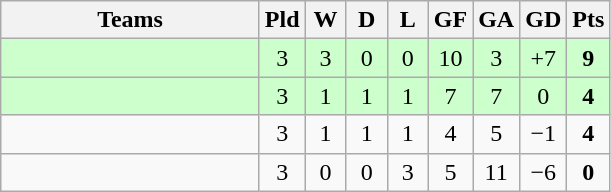<table class="wikitable" style="text-align: center;">
<tr>
<th width=165>Teams</th>
<th width=20>Pld</th>
<th width=20>W</th>
<th width=20>D</th>
<th width=20>L</th>
<th width=20>GF</th>
<th width=20>GA</th>
<th width=20>GD</th>
<th width=20>Pts</th>
</tr>
<tr align=center style="background:#ccffcc;">
<td style="text-align:left;"></td>
<td>3</td>
<td>3</td>
<td>0</td>
<td>0</td>
<td>10</td>
<td>3</td>
<td>+7</td>
<td><strong>9</strong></td>
</tr>
<tr align=center style="background:#ccffcc;">
<td style="text-align:left;"></td>
<td>3</td>
<td>1</td>
<td>1</td>
<td>1</td>
<td>7</td>
<td>7</td>
<td>0</td>
<td><strong>4</strong></td>
</tr>
<tr align=center>
<td style="text-align:left;"></td>
<td>3</td>
<td>1</td>
<td>1</td>
<td>1</td>
<td>4</td>
<td>5</td>
<td>−1</td>
<td><strong>4</strong></td>
</tr>
<tr align=center>
<td style="text-align:left;"></td>
<td>3</td>
<td>0</td>
<td>0</td>
<td>3</td>
<td>5</td>
<td>11</td>
<td>−6</td>
<td><strong>0</strong></td>
</tr>
</table>
